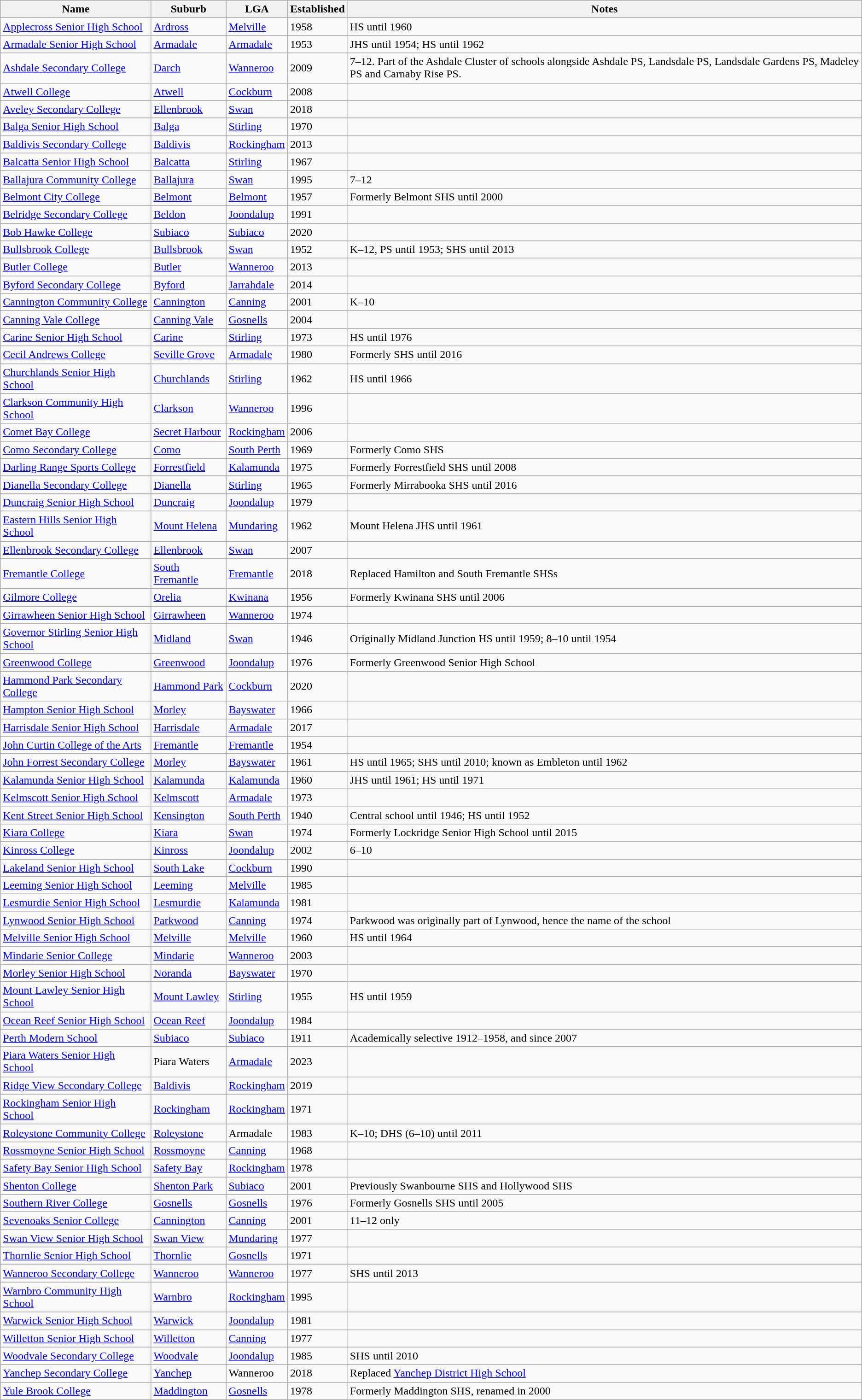<table class="wikitable sortable">
<tr>
<th>Name</th>
<th>Suburb</th>
<th>LGA</th>
<th>Established</th>
<th>Notes</th>
</tr>
<tr>
<td><a href='#'>Applecross Senior High School</a></td>
<td><a href='#'>Ardross</a></td>
<td><a href='#'>Melville</a></td>
<td>1958</td>
<td>HS until 1960</td>
</tr>
<tr>
<td><a href='#'>Armadale Senior High School</a></td>
<td><a href='#'>Armadale</a></td>
<td><a href='#'>Armadale</a></td>
<td>1953</td>
<td>JHS until 1954; HS until 1962</td>
</tr>
<tr>
<td><a href='#'>Ashdale Secondary College</a></td>
<td><a href='#'>Darch</a></td>
<td><a href='#'>Wanneroo</a></td>
<td>2009</td>
<td>7–12. Part of the Ashdale Cluster of schools alongside Ashdale PS, Landsdale PS, Landsdale Gardens PS, Madeley PS and Carnaby Rise PS.</td>
</tr>
<tr>
<td><a href='#'>Atwell College</a></td>
<td><a href='#'>Atwell</a></td>
<td><a href='#'>Cockburn</a></td>
<td>2008</td>
<td></td>
</tr>
<tr>
<td><a href='#'>Aveley Secondary College</a></td>
<td><a href='#'>Ellenbrook</a></td>
<td><a href='#'>Swan</a></td>
<td>2018</td>
<td></td>
</tr>
<tr>
<td><a href='#'>Balga Senior High School</a></td>
<td><a href='#'>Balga</a></td>
<td><a href='#'>Stirling</a></td>
<td>1970</td>
<td></td>
</tr>
<tr>
<td><a href='#'>Baldivis Secondary College</a></td>
<td><a href='#'>Baldivis</a></td>
<td><a href='#'>Rockingham</a></td>
<td>2013</td>
<td></td>
</tr>
<tr>
<td><a href='#'>Balcatta Senior High School</a></td>
<td><a href='#'>Balcatta</a></td>
<td><a href='#'>Stirling</a></td>
<td>1967</td>
<td></td>
</tr>
<tr>
<td><a href='#'>Ballajura Community College</a></td>
<td><a href='#'>Ballajura</a></td>
<td><a href='#'>Swan</a></td>
<td>1995</td>
<td>7–12</td>
</tr>
<tr>
<td><a href='#'>Belmont City College</a></td>
<td><a href='#'>Belmont</a></td>
<td><a href='#'>Belmont</a></td>
<td>1957</td>
<td>Formerly Belmont SHS until 2000</td>
</tr>
<tr>
<td><a href='#'>Belridge Secondary College</a></td>
<td><a href='#'>Beldon</a></td>
<td><a href='#'>Joondalup</a></td>
<td>1991</td>
<td></td>
</tr>
<tr>
<td><a href='#'>Bob Hawke College</a></td>
<td><a href='#'>Subiaco</a></td>
<td><a href='#'>Subiaco</a></td>
<td>2020</td>
<td></td>
</tr>
<tr>
<td><a href='#'>Bullsbrook College</a></td>
<td><a href='#'>Bullsbrook</a></td>
<td><a href='#'>Swan</a></td>
<td>1952</td>
<td>K–12, PS until 1953; SHS until 2013</td>
</tr>
<tr>
<td><a href='#'>Butler College</a></td>
<td><a href='#'>Butler</a></td>
<td><a href='#'>Wanneroo</a></td>
<td>2013</td>
<td></td>
</tr>
<tr>
<td><a href='#'>Byford Secondary College</a></td>
<td><a href='#'>Byford</a></td>
<td><a href='#'>Jarrahdale</a></td>
<td>2014</td>
<td></td>
</tr>
<tr>
<td><a href='#'>Cannington Community College</a></td>
<td><a href='#'>Cannington</a></td>
<td><a href='#'>Canning</a></td>
<td>2001</td>
<td>K–10</td>
</tr>
<tr>
<td><a href='#'>Canning Vale College</a></td>
<td><a href='#'>Canning Vale</a></td>
<td><a href='#'>Gosnells</a></td>
<td>2004</td>
<td></td>
</tr>
<tr>
<td><a href='#'>Carine Senior High School</a></td>
<td><a href='#'>Carine</a></td>
<td><a href='#'>Stirling</a></td>
<td>1973</td>
<td>HS until 1976</td>
</tr>
<tr>
<td><a href='#'>Cecil Andrews College</a></td>
<td><a href='#'>Seville Grove</a></td>
<td><a href='#'>Armadale</a></td>
<td>1980</td>
<td>Formerly SHS until 2016</td>
</tr>
<tr>
<td><a href='#'>Churchlands Senior High School</a></td>
<td><a href='#'>Churchlands</a></td>
<td><a href='#'>Stirling</a></td>
<td>1962</td>
<td>HS until 1966</td>
</tr>
<tr>
<td><a href='#'>Clarkson Community High School</a></td>
<td><a href='#'>Clarkson</a></td>
<td><a href='#'>Wanneroo</a></td>
<td>1996</td>
<td></td>
</tr>
<tr>
<td><a href='#'>Comet Bay College</a></td>
<td><a href='#'>Secret Harbour</a></td>
<td><a href='#'>Rockingham</a></td>
<td>2006</td>
<td></td>
</tr>
<tr>
<td><a href='#'>Como Secondary College</a></td>
<td><a href='#'>Como</a></td>
<td><a href='#'>South Perth</a></td>
<td>1969</td>
<td>Formerly Como SHS</td>
</tr>
<tr>
<td><a href='#'>Darling Range Sports College</a></td>
<td><a href='#'>Forrestfield</a></td>
<td><a href='#'>Kalamunda</a></td>
<td>1975</td>
<td>Formerly Forrestfield SHS until 2008</td>
</tr>
<tr>
<td><a href='#'>Dianella Secondary College</a></td>
<td><a href='#'>Dianella</a></td>
<td><a href='#'>Stirling</a></td>
<td>1965</td>
<td>Formerly Mirrabooka SHS until 2016</td>
</tr>
<tr>
<td><a href='#'>Duncraig Senior High School</a></td>
<td><a href='#'>Duncraig</a></td>
<td><a href='#'>Joondalup</a></td>
<td>1979</td>
<td></td>
</tr>
<tr>
<td><a href='#'>Eastern Hills Senior High School</a></td>
<td><a href='#'>Mount Helena</a></td>
<td><a href='#'>Mundaring</a></td>
<td>1962</td>
<td>Mount Helena JHS until 1961</td>
</tr>
<tr>
<td><a href='#'>Ellenbrook Secondary College</a></td>
<td><a href='#'>Ellenbrook</a></td>
<td><a href='#'>Swan</a></td>
<td>2007</td>
<td></td>
</tr>
<tr>
<td><a href='#'>Fremantle College</a></td>
<td><a href='#'>South Fremantle</a></td>
<td><a href='#'>Fremantle</a></td>
<td>2018</td>
<td>Replaced Hamilton and South Fremantle SHSs</td>
</tr>
<tr>
<td><a href='#'>Gilmore College</a></td>
<td><a href='#'>Orelia</a></td>
<td><a href='#'>Kwinana</a></td>
<td>1956</td>
<td>Formerly Kwinana SHS until 2006</td>
</tr>
<tr>
<td><a href='#'>Girrawheen Senior High School</a></td>
<td><a href='#'>Girrawheen</a></td>
<td><a href='#'>Wanneroo</a></td>
<td>1974</td>
<td></td>
</tr>
<tr>
<td><a href='#'>Governor Stirling Senior High School</a></td>
<td><a href='#'>Midland</a></td>
<td><a href='#'>Swan</a></td>
<td>1946</td>
<td>Originally Midland Junction HS until 1959; 8–10 until 1954</td>
</tr>
<tr>
<td><a href='#'>Greenwood College</a></td>
<td><a href='#'>Greenwood</a></td>
<td><a href='#'>Joondalup</a></td>
<td>1976</td>
<td>Formerly Greenwood Senior High School</td>
</tr>
<tr>
<td><a href='#'>Hammond Park Secondary College</a></td>
<td><a href='#'>Hammond Park</a></td>
<td><a href='#'>Cockburn</a></td>
<td>2020</td>
<td></td>
</tr>
<tr>
<td><a href='#'>Hampton Senior High School</a></td>
<td><a href='#'>Morley</a></td>
<td><a href='#'>Bayswater</a></td>
<td>1966</td>
<td></td>
</tr>
<tr>
<td><a href='#'>Harrisdale Senior High School</a></td>
<td><a href='#'>Harrisdale</a></td>
<td><a href='#'>Armadale</a></td>
<td>2017</td>
<td></td>
</tr>
<tr>
<td><a href='#'>John Curtin College of the Arts</a></td>
<td><a href='#'>Fremantle</a></td>
<td><a href='#'>Fremantle</a></td>
<td>1954</td>
<td></td>
</tr>
<tr>
<td><a href='#'>John Forrest Secondary College</a></td>
<td><a href='#'>Morley</a></td>
<td><a href='#'>Bayswater</a></td>
<td>1961</td>
<td>HS until 1965; SHS until 2010; known as Embleton until 1962</td>
</tr>
<tr>
<td><a href='#'>Kalamunda Senior High School</a></td>
<td><a href='#'>Kalamunda</a></td>
<td><a href='#'>Kalamunda</a></td>
<td>1960</td>
<td>JHS until 1961; HS until 1971</td>
</tr>
<tr>
<td><a href='#'>Kelmscott Senior High School</a></td>
<td><a href='#'>Kelmscott</a></td>
<td><a href='#'>Armadale</a></td>
<td>1973</td>
<td></td>
</tr>
<tr>
<td><a href='#'>Kent Street Senior High School</a></td>
<td><a href='#'>Kensington</a></td>
<td><a href='#'>South Perth</a></td>
<td>1940</td>
<td>Central school until 1946; HS until 1952</td>
</tr>
<tr>
<td><a href='#'>Kiara College</a></td>
<td><a href='#'>Kiara</a></td>
<td><a href='#'>Swan</a></td>
<td>1974</td>
<td>Formerly Lockridge Senior High School until 2015</td>
</tr>
<tr>
<td><a href='#'>Kinross College</a></td>
<td><a href='#'>Kinross</a></td>
<td><a href='#'>Joondalup</a></td>
<td>2002</td>
<td>6–10</td>
</tr>
<tr>
<td><a href='#'>Lakeland Senior High School</a></td>
<td><a href='#'>South Lake</a></td>
<td><a href='#'>Cockburn</a></td>
<td>1990</td>
<td></td>
</tr>
<tr>
<td><a href='#'>Leeming Senior High School</a></td>
<td><a href='#'>Leeming</a></td>
<td><a href='#'>Melville</a></td>
<td>1985</td>
<td></td>
</tr>
<tr>
<td><a href='#'>Lesmurdie Senior High School</a></td>
<td><a href='#'>Lesmurdie</a></td>
<td><a href='#'>Kalamunda</a></td>
<td>1981</td>
<td></td>
</tr>
<tr>
<td><a href='#'>Lynwood Senior High School</a></td>
<td><a href='#'>Parkwood</a></td>
<td><a href='#'>Canning</a></td>
<td>1974</td>
<td>Parkwood was originally part of Lynwood, hence the name of the school</td>
</tr>
<tr>
<td><a href='#'>Melville Senior High School</a></td>
<td><a href='#'>Melville</a></td>
<td><a href='#'>Melville</a></td>
<td>1960</td>
<td>HS until 1964 </td>
</tr>
<tr>
<td><a href='#'>Mindarie Senior College</a></td>
<td><a href='#'>Mindarie</a></td>
<td><a href='#'>Wanneroo</a></td>
<td>2003</td>
<td></td>
</tr>
<tr>
<td><a href='#'>Morley Senior High School</a></td>
<td><a href='#'>Noranda</a></td>
<td><a href='#'>Bayswater</a></td>
<td>1970</td>
<td></td>
</tr>
<tr>
<td><a href='#'>Mount Lawley Senior High School</a></td>
<td><a href='#'>Mount Lawley</a></td>
<td><a href='#'>Stirling</a></td>
<td>1955</td>
<td>HS until 1959</td>
</tr>
<tr>
<td><a href='#'>Ocean Reef Senior High School</a></td>
<td><a href='#'>Ocean Reef</a></td>
<td><a href='#'>Joondalup</a></td>
<td>1984</td>
<td></td>
</tr>
<tr>
<td><a href='#'>Perth Modern School</a></td>
<td><a href='#'>Subiaco</a></td>
<td><a href='#'>Subiaco</a></td>
<td>1911</td>
<td>Academically selective 1912–1958, and since 2007</td>
</tr>
<tr>
<td><a href='#'>Piara Waters Senior High School</a></td>
<td Piara Waters, Western Australia>Piara Waters</td>
<td><a href='#'>Armadale</a></td>
<td>2023</td>
<td></td>
</tr>
<tr>
<td><a href='#'>Ridge View Secondary College</a></td>
<td><a href='#'>Baldivis</a></td>
<td><a href='#'>Rockingham</a></td>
<td>2019</td>
<td></td>
</tr>
<tr>
<td><a href='#'>Rockingham Senior High School</a></td>
<td><a href='#'>Rockingham</a></td>
<td><a href='#'>Rockingham</a></td>
<td>1971</td>
<td></td>
</tr>
<tr>
<td><a href='#'>Roleystone Community College</a></td>
<td><a href='#'>Roleystone</a></td>
<td>Armadale</td>
<td>1983</td>
<td>K–10; DHS (6–10) until 2011</td>
</tr>
<tr>
<td><a href='#'>Rossmoyne Senior High School</a></td>
<td><a href='#'>Rossmoyne</a></td>
<td><a href='#'>Canning</a></td>
<td>1968</td>
<td></td>
</tr>
<tr>
<td><a href='#'>Safety Bay Senior High School</a></td>
<td><a href='#'>Safety Bay</a></td>
<td><a href='#'>Rockingham</a></td>
<td>1978</td>
<td></td>
</tr>
<tr>
<td><a href='#'>Shenton College</a></td>
<td><a href='#'>Shenton Park</a></td>
<td><a href='#'>Subiaco</a></td>
<td>2001</td>
<td>Previously Swanbourne SHS and Hollywood SHS</td>
</tr>
<tr>
<td><a href='#'>Southern River College</a></td>
<td><a href='#'>Gosnells</a></td>
<td><a href='#'>Gosnells</a></td>
<td>1976</td>
<td>Formerly Gosnells SHS until 2005</td>
</tr>
<tr>
<td><a href='#'>Sevenoaks Senior College</a></td>
<td><a href='#'>Cannington</a></td>
<td><a href='#'>Canning</a></td>
<td>2001</td>
<td>11–12 only</td>
</tr>
<tr>
<td><a href='#'>Swan View Senior High School</a></td>
<td><a href='#'>Swan View</a></td>
<td><a href='#'>Mundaring</a></td>
<td>1977</td>
<td></td>
</tr>
<tr>
<td><a href='#'>Thornlie Senior High School</a></td>
<td><a href='#'>Thornlie</a></td>
<td><a href='#'>Gosnells</a></td>
<td>1971</td>
<td></td>
</tr>
<tr>
<td><a href='#'>Wanneroo Secondary College</a></td>
<td><a href='#'>Wanneroo</a></td>
<td><a href='#'>Wanneroo</a></td>
<td>1977</td>
<td>SHS until 2013</td>
</tr>
<tr>
<td><a href='#'>Warnbro Community High School</a></td>
<td><a href='#'>Warnbro</a></td>
<td><a href='#'>Rockingham</a></td>
<td>1995</td>
<td></td>
</tr>
<tr>
<td><a href='#'>Warwick Senior High School</a></td>
<td><a href='#'>Warwick</a></td>
<td><a href='#'>Joondalup</a></td>
<td>1981</td>
<td></td>
</tr>
<tr>
<td><a href='#'>Willetton Senior High School</a></td>
<td><a href='#'>Willetton</a></td>
<td><a href='#'>Canning</a></td>
<td>1977</td>
<td></td>
</tr>
<tr>
<td><a href='#'>Woodvale Secondary College</a></td>
<td><a href='#'>Woodvale</a></td>
<td><a href='#'>Joondalup</a></td>
<td>1985</td>
<td>SHS until 2010</td>
</tr>
<tr>
<td><a href='#'>Yanchep Secondary College</a></td>
<td><a href='#'>Yanchep</a></td>
<td>Wanneroo</td>
<td>2018</td>
<td>Replaced <a href='#'>Yanchep District High School</a></td>
</tr>
<tr>
<td><a href='#'>Yule Brook College</a></td>
<td><a href='#'>Maddington</a></td>
<td><a href='#'>Gosnells</a></td>
<td>1978</td>
<td>Formerly Maddington SHS, renamed in 2000</td>
</tr>
</table>
